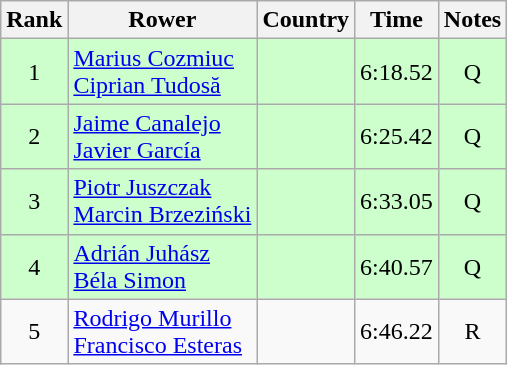<table class="wikitable" style="text-align:center">
<tr>
<th>Rank</th>
<th>Rower</th>
<th>Country</th>
<th>Time</th>
<th>Notes</th>
</tr>
<tr bgcolor=ccffcc>
<td>1</td>
<td align="left"><a href='#'>Marius Cozmiuc</a><br><a href='#'>Ciprian Tudosă</a></td>
<td align="left"></td>
<td>6:18.52</td>
<td>Q</td>
</tr>
<tr bgcolor=ccffcc>
<td>2</td>
<td align="left"><a href='#'>Jaime Canalejo</a><br><a href='#'>Javier García</a></td>
<td align="left"></td>
<td>6:25.42</td>
<td>Q</td>
</tr>
<tr bgcolor=ccffcc>
<td>3</td>
<td align="left"><a href='#'>Piotr Juszczak</a><br><a href='#'>Marcin Brzeziński</a></td>
<td align="left"></td>
<td>6:33.05</td>
<td>Q</td>
</tr>
<tr bgcolor=ccffcc>
<td>4</td>
<td align="left"><a href='#'>Adrián Juhász</a><br><a href='#'>Béla Simon</a></td>
<td align="left"></td>
<td>6:40.57</td>
<td>Q</td>
</tr>
<tr>
<td>5</td>
<td align="left"><a href='#'>Rodrigo Murillo</a><br><a href='#'>Francisco Esteras</a></td>
<td align="left"></td>
<td>6:46.22</td>
<td>R</td>
</tr>
</table>
